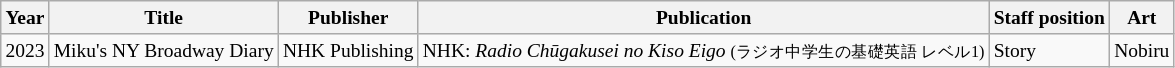<table class="wikitable" style="font-size:small; margin-right:0px;">
<tr>
<th>Year</th>
<th>Title</th>
<th>Publisher</th>
<th>Publication</th>
<th>Staff position</th>
<th>Art</th>
</tr>
<tr>
<td>2023</td>
<td>Miku's NY Broadway Diary</td>
<td>NHK Publishing</td>
<td>NHK: <em>Radio Chūgakusei no Kiso Eigo</em> <small>(ラジオ中学生の基礎英語 レベル1)</small></td>
<td>Story</td>
<td>Nobiru</td>
</tr>
</table>
